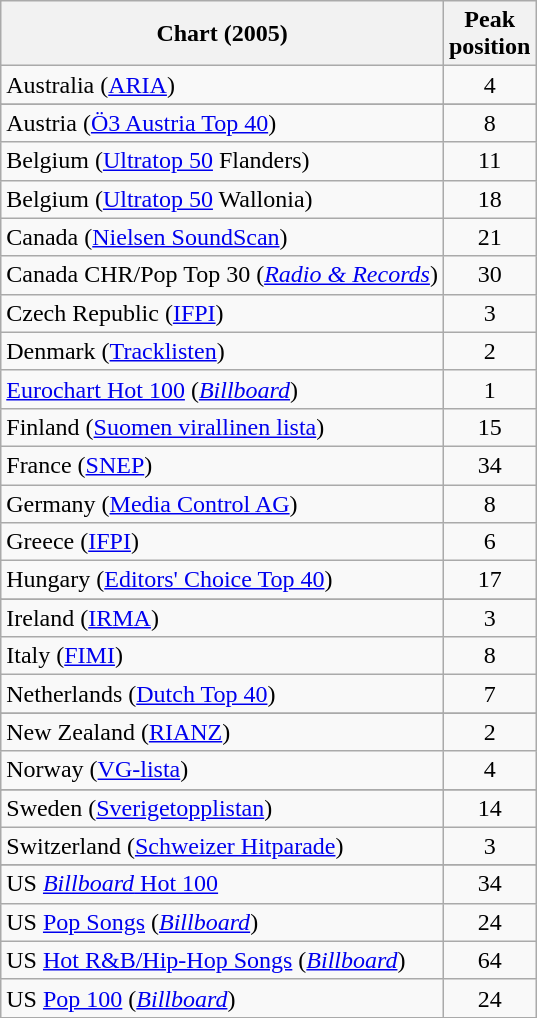<table class="wikitable sortable">
<tr>
<th>Chart (2005)</th>
<th>Peak<br>position</th>
</tr>
<tr>
<td align="left">Australia (<a href='#'>ARIA</a>)</td>
<td style="text-align:center;">4</td>
</tr>
<tr>
</tr>
<tr>
<td align="left">Austria (<a href='#'>Ö3 Austria Top 40</a>)</td>
<td style="text-align:center;">8</td>
</tr>
<tr>
<td align="left">Belgium (<a href='#'>Ultratop 50</a> Flanders)</td>
<td style="text-align:center;">11</td>
</tr>
<tr>
<td align="left">Belgium (<a href='#'>Ultratop 50</a> Wallonia)</td>
<td style="text-align:center;">18</td>
</tr>
<tr>
<td>Canada (<a href='#'>Nielsen SoundScan</a>)</td>
<td style="text-align:center">21</td>
</tr>
<tr>
<td>Canada CHR/Pop Top 30 (<em><a href='#'>Radio & Records</a></em>)</td>
<td align="center">30</td>
</tr>
<tr>
<td align="left">Czech Republic (<a href='#'>IFPI</a>)</td>
<td style="text-align:center;">3</td>
</tr>
<tr>
<td align="left">Denmark (<a href='#'>Tracklisten</a>)</td>
<td style="text-align:center;">2</td>
</tr>
<tr>
<td align="left"><a href='#'>Eurochart Hot 100</a> (<a href='#'><em>Billboard</em></a>)</td>
<td style="text-align:center;">1</td>
</tr>
<tr>
<td align="left">Finland (<a href='#'>Suomen virallinen lista</a>)</td>
<td style="text-align:center;">15</td>
</tr>
<tr>
<td align="left">France (<a href='#'>SNEP</a>)</td>
<td style="text-align:center;">34</td>
</tr>
<tr>
<td align="left">Germany (<a href='#'>Media Control AG</a>)</td>
<td style="text-align:center;">8</td>
</tr>
<tr>
<td align="left">Greece (<a href='#'>IFPI</a>)</td>
<td style="text-align:center;">6</td>
</tr>
<tr>
<td>Hungary (<a href='#'>Editors' Choice Top 40</a>)</td>
<td style="text-align:center;">17</td>
</tr>
<tr>
</tr>
<tr>
<td align="left">Ireland (<a href='#'>IRMA</a>)</td>
<td style="text-align:center;">3</td>
</tr>
<tr>
<td align="left">Italy (<a href='#'>FIMI</a>)</td>
<td style="text-align:center;">8</td>
</tr>
<tr>
<td align="left">Netherlands (<a href='#'>Dutch Top 40</a>)</td>
<td style="text-align:center;">7</td>
</tr>
<tr>
</tr>
<tr>
<td align="left">New Zealand (<a href='#'>RIANZ</a>)</td>
<td style="text-align:center;">2</td>
</tr>
<tr>
<td align="left">Norway (<a href='#'>VG-lista</a>)</td>
<td style="text-align:center;">4</td>
</tr>
<tr>
</tr>
<tr>
<td align="left">Sweden (<a href='#'>Sverigetopplistan</a>)</td>
<td style="text-align:center;">14</td>
</tr>
<tr>
<td align="left">Switzerland (<a href='#'>Schweizer Hitparade</a>)</td>
<td style="text-align:center;">3</td>
</tr>
<tr>
</tr>
<tr>
</tr>
<tr>
<td align="left">US <a href='#'><em>Billboard</em> Hot 100</a></td>
<td style="text-align:center;">34</td>
</tr>
<tr>
<td align="left">US <a href='#'>Pop Songs</a> (<a href='#'><em>Billboard</em></a>)</td>
<td style="text-align:center;">24</td>
</tr>
<tr>
<td align="left">US <a href='#'>Hot R&B/Hip-Hop Songs</a> (<a href='#'><em>Billboard</em></a>)</td>
<td style="text-align:center;">64</td>
</tr>
<tr>
<td align="left">US <a href='#'>Pop 100</a> (<a href='#'><em>Billboard</em></a>)</td>
<td style="text-align:center;">24</td>
</tr>
</table>
